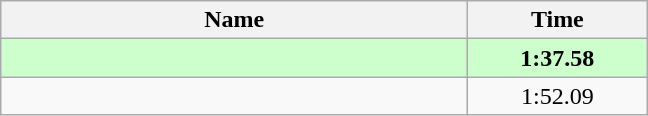<table class="wikitable" style="text-align:center;">
<tr>
<th style="width:19em">Name</th>
<th style="width:7em">Time</th>
</tr>
<tr bgcolor=ccffcc>
<td align=left><strong></strong></td>
<td><strong>1:37.58</strong></td>
</tr>
<tr>
<td align=left></td>
<td>1:52.09</td>
</tr>
</table>
